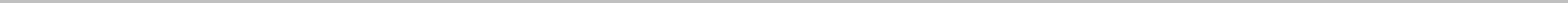<table cellpadding="0" cellspacing="0" style="border:1px solid silver; width:70em;">
<tr>
<td></td>
</tr>
<tr>
<td></td>
</tr>
<tr>
<td></td>
</tr>
<tr>
<td></td>
</tr>
<tr>
<td></td>
</tr>
<tr>
<td></td>
</tr>
<tr>
<td></td>
</tr>
<tr>
<td></td>
</tr>
<tr>
<td></td>
</tr>
<tr>
<td></td>
</tr>
<tr>
<td></td>
</tr>
<tr>
<td></td>
</tr>
<tr>
<td></td>
</tr>
<tr>
<td></td>
</tr>
<tr>
<td></td>
</tr>
<tr>
<td></td>
</tr>
<tr>
<td></td>
</tr>
<tr>
<td></td>
</tr>
<tr>
<td></td>
</tr>
<tr>
<td></td>
</tr>
</table>
